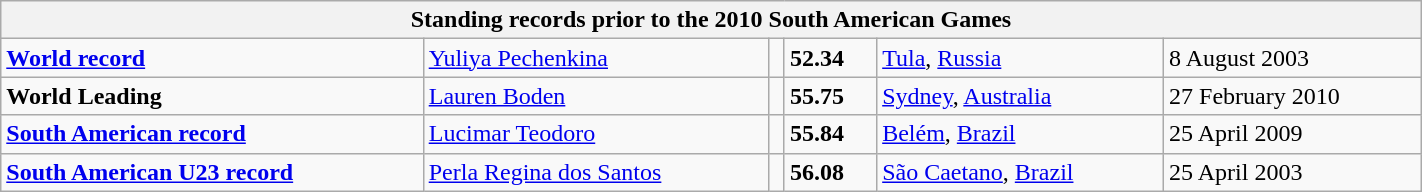<table class="wikitable" width=75%>
<tr>
<th colspan="6">Standing records prior to the 2010 South American Games</th>
</tr>
<tr>
<td><strong><a href='#'>World record</a></strong></td>
<td><a href='#'>Yuliya Pechenkina</a></td>
<td align=left></td>
<td><strong>52.34</strong></td>
<td><a href='#'>Tula</a>, <a href='#'>Russia</a></td>
<td>8 August 2003</td>
</tr>
<tr>
<td><strong>World Leading</strong></td>
<td><a href='#'>Lauren Boden</a></td>
<td align=left></td>
<td><strong>55.75</strong></td>
<td><a href='#'>Sydney</a>, <a href='#'>Australia</a></td>
<td>27 February 2010</td>
</tr>
<tr>
<td><strong><a href='#'>South American record</a></strong></td>
<td><a href='#'>Lucimar Teodoro</a></td>
<td align=left></td>
<td><strong>55.84</strong></td>
<td><a href='#'>Belém</a>, <a href='#'>Brazil</a></td>
<td>25 April 2009</td>
</tr>
<tr>
<td><strong><a href='#'>South American U23 record</a></strong></td>
<td><a href='#'>Perla Regina dos Santos</a></td>
<td align=left></td>
<td><strong>56.08</strong></td>
<td><a href='#'>São Caetano</a>, <a href='#'>Brazil</a></td>
<td>25 April 2003</td>
</tr>
</table>
